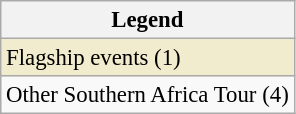<table class="wikitable" style="font-size:95%;">
<tr>
<th>Legend</th>
</tr>
<tr style="background:#f2ecce;">
<td>Flagship events (1)</td>
</tr>
<tr>
<td>Other Southern Africa Tour (4)</td>
</tr>
</table>
